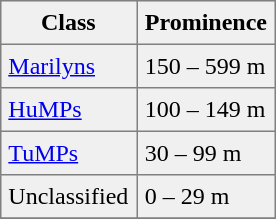<table border=1 cellspacing=0 cellpadding=5 style="border-collapse: collapse; background:#f0f0f0; float: right;">
<tr>
<th>Class</th>
<th>Prominence</th>
</tr>
<tr>
<td><a href='#'>Marilyns</a></td>
<td>150 – 599 m</td>
</tr>
<tr>
<td><a href='#'>HuMPs</a></td>
<td>100 – 149 m</td>
</tr>
<tr>
<td><a href='#'>TuMPs</a></td>
<td>30 – 99 m</td>
</tr>
<tr>
<td>Unclassified</td>
<td>0 – 29 m</td>
</tr>
<tr>
</tr>
</table>
